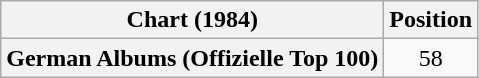<table class="wikitable plainrowheaders" style="text-align:center">
<tr>
<th scope="col">Chart (1984)</th>
<th scope="col">Position</th>
</tr>
<tr>
<th scope="row">German Albums (Offizielle Top 100)</th>
<td>58</td>
</tr>
</table>
